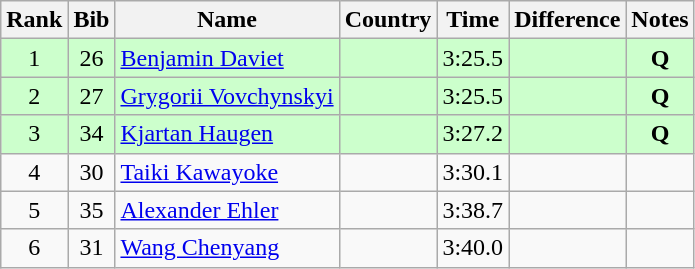<table class="wikitable sortable" style="text-align:center">
<tr>
<th>Rank</th>
<th>Bib</th>
<th>Name</th>
<th>Country</th>
<th>Time</th>
<th>Difference</th>
<th>Notes</th>
</tr>
<tr bgcolor=ccffcc>
<td>1</td>
<td>26</td>
<td align=left><a href='#'>Benjamin Daviet</a></td>
<td align=left></td>
<td>3:25.5</td>
<td></td>
<td><strong>Q</strong></td>
</tr>
<tr bgcolor=ccffcc>
<td>2</td>
<td>27</td>
<td align=left><a href='#'>Grygorii Vovchynskyi</a></td>
<td align=left></td>
<td>3:25.5</td>
<td></td>
<td><strong>Q</strong></td>
</tr>
<tr bgcolor=ccffcc>
<td>3</td>
<td>34</td>
<td align=left><a href='#'>Kjartan Haugen</a></td>
<td align=left></td>
<td>3:27.2</td>
<td></td>
<td><strong>Q</strong></td>
</tr>
<tr>
<td>4</td>
<td>30</td>
<td align=left><a href='#'>Taiki Kawayoke</a></td>
<td align=left></td>
<td>3:30.1</td>
<td></td>
<td></td>
</tr>
<tr>
<td>5</td>
<td>35</td>
<td align=left><a href='#'>Alexander Ehler</a></td>
<td align=left></td>
<td>3:38.7</td>
<td></td>
<td></td>
</tr>
<tr>
<td>6</td>
<td>31</td>
<td align=left><a href='#'>Wang Chenyang</a></td>
<td align=left></td>
<td>3:40.0</td>
<td></td>
<td></td>
</tr>
</table>
